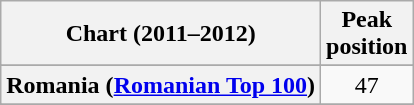<table class="wikitable sortable plainrowheaders" style="text-align:center">
<tr>
<th>Chart (2011–2012)</th>
<th>Peak<br>position</th>
</tr>
<tr>
</tr>
<tr>
</tr>
<tr>
</tr>
<tr>
</tr>
<tr>
</tr>
<tr>
</tr>
<tr>
</tr>
<tr>
</tr>
<tr>
</tr>
<tr>
</tr>
<tr>
</tr>
<tr>
</tr>
<tr>
</tr>
<tr>
</tr>
<tr>
</tr>
<tr>
</tr>
<tr>
</tr>
<tr>
</tr>
<tr>
<th scope="row">Romania (<a href='#'>Romanian Top 100</a>)</th>
<td>47</td>
</tr>
<tr>
</tr>
<tr>
</tr>
<tr>
</tr>
<tr>
</tr>
<tr>
</tr>
<tr>
</tr>
<tr>
</tr>
<tr>
</tr>
<tr>
</tr>
<tr>
</tr>
<tr>
</tr>
<tr>
</tr>
<tr>
</tr>
<tr>
</tr>
<tr>
</tr>
</table>
